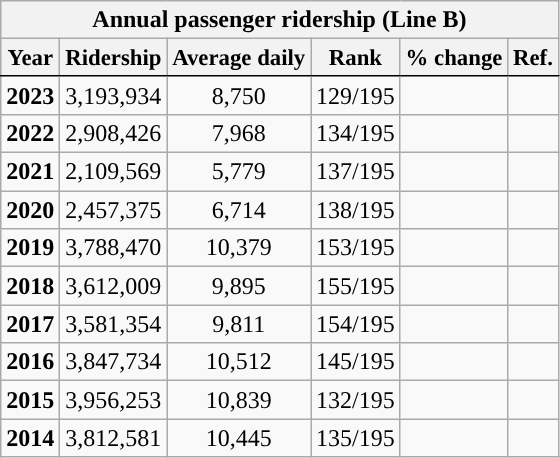<table class="wikitable sortable" style="text-align:right;">
<tr>
<th colspan="6" style="background-color:#">Annual passenger ridership (Line B)</th>
</tr>
<tr style="font-size:95%; text-align:center">
<th style="border-bottom:1px solid black">Year</th>
<th style="border-bottom:1px solid black">Ridership</th>
<th style="border-bottom:1px solid black">Average daily</th>
<th style="border-bottom:1px solid black">Rank</th>
<th style="border-bottom:1px solid black">% change</th>
<th style="border-bottom:1px solid black">Ref.</th>
</tr>
<tr style="text-align:center;">
<td><strong>2023</strong></td>
<td>3,193,934</td>
<td>8,750</td>
<td>129/195</td>
<td></td>
<td></td>
</tr>
<tr style="text-align:center;">
<td><strong>2022</strong></td>
<td>2,908,426</td>
<td>7,968</td>
<td>134/195</td>
<td></td>
<td></td>
</tr>
<tr style="text-align:center;">
<td><strong>2021</strong></td>
<td>2,109,569</td>
<td>5,779</td>
<td>137/195</td>
<td></td>
<td></td>
</tr>
<tr style="text-align:center;">
<td><strong>2020</strong></td>
<td>2,457,375</td>
<td>6,714</td>
<td>138/195</td>
<td></td>
<td></td>
</tr>
<tr style="text-align:center;">
<td><strong>2019</strong></td>
<td>3,788,470</td>
<td>10,379</td>
<td>153/195</td>
<td></td>
<td></td>
</tr>
<tr style="text-align:center;">
<td><strong>2018</strong></td>
<td>3,612,009</td>
<td>9,895</td>
<td>155/195</td>
<td></td>
<td></td>
</tr>
<tr style="text-align:center;">
<td><strong>2017</strong></td>
<td>3,581,354</td>
<td>9,811</td>
<td>154/195</td>
<td></td>
<td></td>
</tr>
<tr style="text-align:center;">
<td><strong>2016</strong></td>
<td>3,847,734</td>
<td>10,512</td>
<td>145/195</td>
<td></td>
<td></td>
</tr>
<tr style="text-align:center;">
<td><strong>2015</strong></td>
<td>3,956,253</td>
<td>10,839</td>
<td>132/195</td>
<td></td>
<td></td>
</tr>
<tr style="text-align:center;">
<td><strong>2014</strong></td>
<td>3,812,581</td>
<td>10,445</td>
<td>135/195</td>
<td></td>
<td></td>
</tr>
</table>
